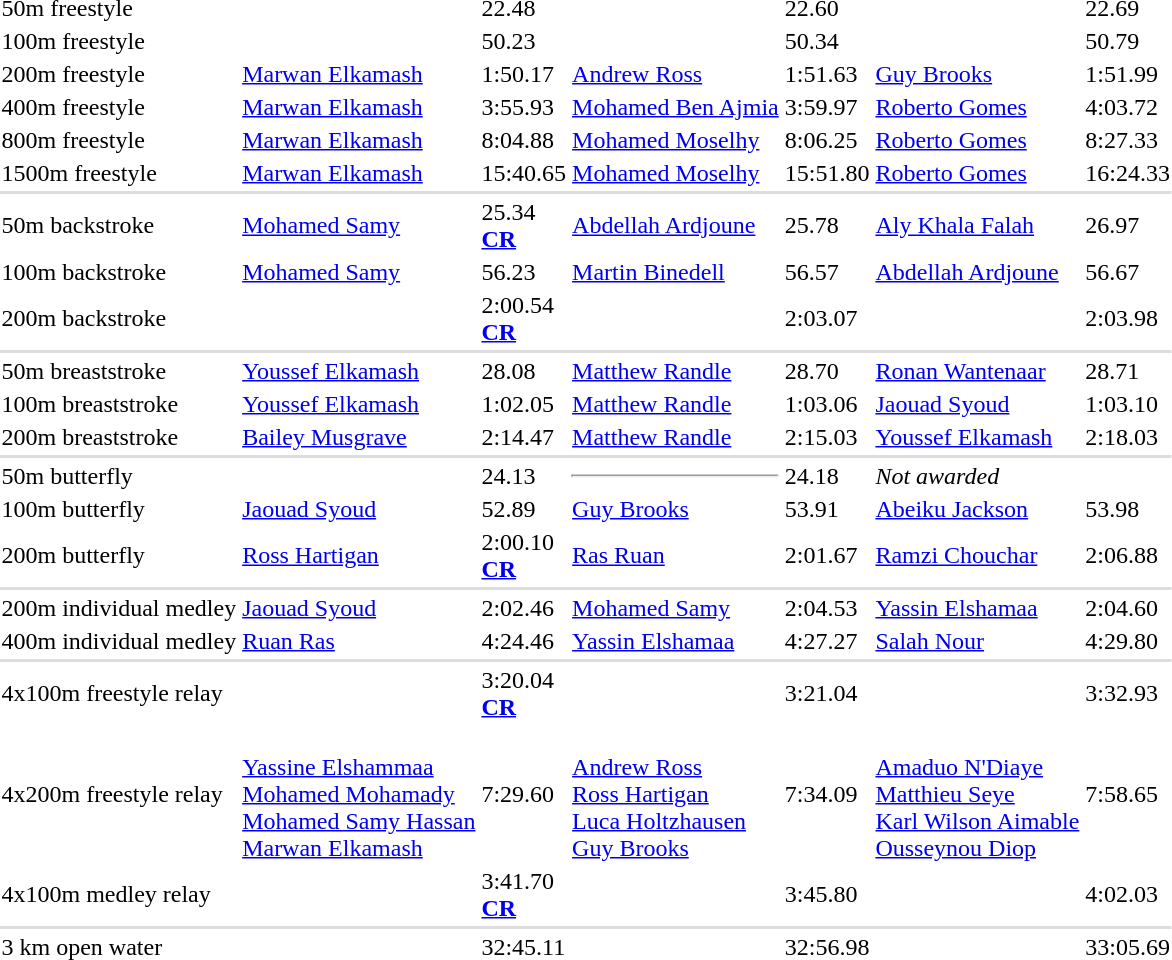<table>
<tr>
<td>50m freestyle<br></td>
<td></td>
<td>22.48</td>
<td></td>
<td>22.60</td>
<td></td>
<td>22.69</td>
</tr>
<tr>
<td>100m freestyle<br></td>
<td></td>
<td>50.23</td>
<td></td>
<td>50.34</td>
<td></td>
<td>50.79</td>
</tr>
<tr>
<td>200m freestyle<br></td>
<td><a href='#'>Marwan Elkamash</a><br></td>
<td>1:50.17</td>
<td><a href='#'>Andrew Ross</a><br></td>
<td>1:51.63</td>
<td><a href='#'>Guy Brooks</a><br></td>
<td>1:51.99</td>
</tr>
<tr>
<td>400m freestyle<br></td>
<td><a href='#'>Marwan Elkamash</a><br></td>
<td>3:55.93</td>
<td><a href='#'>Mohamed Ben Ajmia</a><br></td>
<td>3:59.97</td>
<td><a href='#'>Roberto Gomes</a><br></td>
<td>4:03.72</td>
</tr>
<tr>
<td>800m freestyle<br></td>
<td><a href='#'>Marwan Elkamash</a><br></td>
<td>8:04.88</td>
<td><a href='#'>Mohamed Moselhy</a><br></td>
<td>8:06.25</td>
<td><a href='#'>Roberto Gomes</a><br></td>
<td>8:27.33</td>
</tr>
<tr>
<td>1500m freestyle<br></td>
<td><a href='#'>Marwan Elkamash</a><br></td>
<td>15:40.65</td>
<td><a href='#'>Mohamed Moselhy</a><br></td>
<td>15:51.80</td>
<td><a href='#'>Roberto Gomes</a><br></td>
<td>16:24.33</td>
</tr>
<tr bgcolor=#DDDDDD>
<td colspan=7></td>
</tr>
<tr>
<td>50m backstroke<br></td>
<td><a href='#'>Mohamed Samy</a><br></td>
<td>25.34<br><strong><a href='#'>CR</a></strong></td>
<td><a href='#'>Abdellah Ardjoune</a><br></td>
<td>25.78</td>
<td><a href='#'>Aly Khala Falah</a><br></td>
<td>26.97</td>
</tr>
<tr>
<td>100m backstroke<br></td>
<td><a href='#'>Mohamed Samy</a><br></td>
<td>56.23</td>
<td><a href='#'>Martin Binedell</a><br></td>
<td>56.57</td>
<td><a href='#'>Abdellah Ardjoune</a><br></td>
<td>56.67</td>
</tr>
<tr>
<td>200m backstroke<br></td>
<td></td>
<td>2:00.54<br><strong><a href='#'>CR</a></strong></td>
<td></td>
<td>2:03.07</td>
<td></td>
<td>2:03.98</td>
</tr>
<tr bgcolor=#DDDDDD>
<td colspan=7></td>
</tr>
<tr>
<td>50m breaststroke<br></td>
<td><a href='#'>Youssef Elkamash</a><br></td>
<td>28.08</td>
<td><a href='#'>Matthew Randle</a><br></td>
<td>28.70</td>
<td><a href='#'>Ronan Wantenaar</a><br></td>
<td>28.71</td>
</tr>
<tr>
<td>100m breaststroke<br></td>
<td><a href='#'>Youssef Elkamash</a><br></td>
<td>1:02.05</td>
<td><a href='#'>Matthew Randle</a><br></td>
<td>1:03.06</td>
<td><a href='#'>Jaouad Syoud</a><br></td>
<td>1:03.10</td>
</tr>
<tr>
<td>200m breaststroke<br></td>
<td><a href='#'>Bailey Musgrave</a><br></td>
<td>2:14.47</td>
<td><a href='#'>Matthew Randle</a><br></td>
<td>2:15.03</td>
<td><a href='#'>Youssef Elkamash</a><br></td>
<td>2:18.03</td>
</tr>
<tr bgcolor=#DDDDDD>
<td colspan=7></td>
</tr>
<tr>
<td>50m butterfly<br></td>
<td></td>
<td>24.13</td>
<td><hr></td>
<td>24.18</td>
<td colspan=2><em>Not awarded</em></td>
</tr>
<tr>
<td>100m butterfly<br></td>
<td><a href='#'>Jaouad Syoud</a><br></td>
<td>52.89</td>
<td><a href='#'>Guy Brooks</a><br></td>
<td>53.91</td>
<td><a href='#'>Abeiku Jackson</a><br></td>
<td>53.98</td>
</tr>
<tr>
<td>200m butterfly<br></td>
<td><a href='#'>Ross Hartigan</a><br></td>
<td>2:00.10<br><strong><a href='#'>CR</a></strong></td>
<td><a href='#'>Ras Ruan</a><br></td>
<td>2:01.67</td>
<td><a href='#'>Ramzi Chouchar</a><br></td>
<td>2:06.88</td>
</tr>
<tr bgcolor=#DDDDDD>
<td colspan=7></td>
</tr>
<tr>
<td>200m individual medley<br></td>
<td><a href='#'>Jaouad Syoud</a><br></td>
<td>2:02.46</td>
<td><a href='#'>Mohamed Samy</a><br></td>
<td>2:04.53</td>
<td><a href='#'>Yassin Elshamaa</a><br></td>
<td>2:04.60</td>
</tr>
<tr>
<td>400m individual medley<br></td>
<td><a href='#'>Ruan Ras</a><br></td>
<td>4:24.46</td>
<td><a href='#'>Yassin Elshamaa</a><br></td>
<td>4:27.27</td>
<td><a href='#'>Salah Nour</a><br></td>
<td>4:29.80</td>
</tr>
<tr bgcolor=#DDDDDD>
<td colspan=7></td>
</tr>
<tr>
<td>4x100m freestyle relay<br></td>
<td></td>
<td>3:20.04<br><strong><a href='#'>CR</a></strong></td>
<td></td>
<td>3:21.04</td>
<td></td>
<td>3:32.93</td>
</tr>
<tr>
<td>4x200m freestyle relay<br></td>
<td><br><a href='#'>Yassine Elshammaa</a><br><a href='#'>Mohamed Mohamady</a><br><a href='#'>Mohamed Samy Hassan</a><br><a href='#'>Marwan Elkamash</a></td>
<td>7:29.60</td>
<td><br><a href='#'>Andrew Ross</a><br><a href='#'>Ross Hartigan</a><br><a href='#'>Luca Holtzhausen</a><br><a href='#'>Guy Brooks</a></td>
<td>7:34.09</td>
<td><br><a href='#'>Amaduo N'Diaye</a><br><a href='#'>Matthieu Seye</a><br><a href='#'>Karl Wilson Aimable</a><br><a href='#'>Ousseynou Diop</a></td>
<td>7:58.65</td>
</tr>
<tr>
<td>4x100m medley relay<br></td>
<td></td>
<td>3:41.70<br><strong><a href='#'>CR</a></strong></td>
<td></td>
<td>3:45.80</td>
<td></td>
<td>4:02.03</td>
</tr>
<tr bgcolor=#DDDDDD>
<td colspan=7></td>
</tr>
<tr>
<td>3 km open water<br></td>
<td></td>
<td>32:45.11</td>
<td></td>
<td>32:56.98</td>
<td></td>
<td>33:05.69</td>
</tr>
</table>
